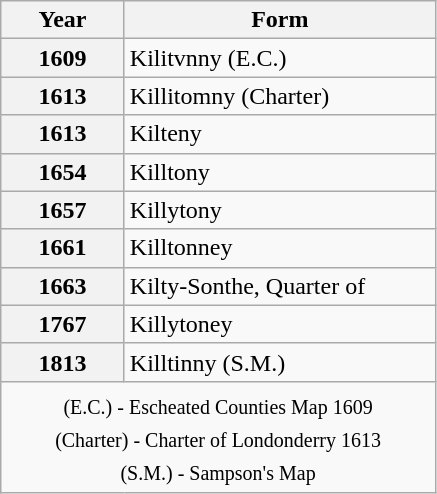<table class="wikitable" style="margin:0 0 0 3em; border:1px solid darkgrey;">
<tr>
<th style="width:75px;">Year</th>
<th style="width:200px;">Form</th>
</tr>
<tr>
<th>1609</th>
<td>Kilitvnny (E.C.)</td>
</tr>
<tr>
<th>1613</th>
<td>Killitomny (Charter)</td>
</tr>
<tr>
<th>1613</th>
<td>Kilteny</td>
</tr>
<tr>
<th>1654</th>
<td>Killtony</td>
</tr>
<tr>
<th>1657</th>
<td>Killytony</td>
</tr>
<tr>
<th>1661</th>
<td>Killtonney</td>
</tr>
<tr>
<th>1663</th>
<td>Kilty-Sonthe, Quarter of</td>
</tr>
<tr>
<th>1767</th>
<td>Killytoney</td>
</tr>
<tr>
<th>1813</th>
<td>Killtinny (S.M.)</td>
</tr>
<tr>
<td colspan="2" align="center"><sub>(E.C.) - Escheated Counties Map 1609<br>(Charter) - Charter of Londonderry 1613<br>(S.M.) - Sampson's Map</sub></td>
</tr>
</table>
